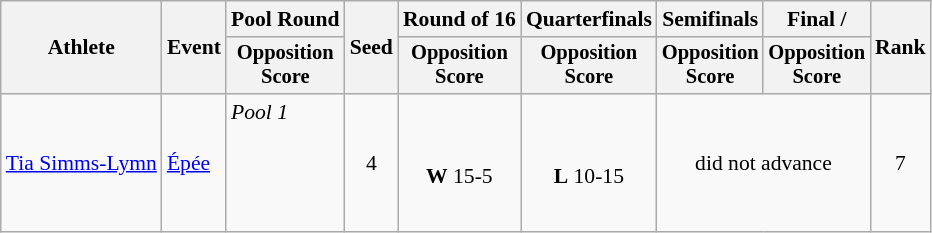<table class=wikitable style="font-size:90%">
<tr>
<th rowspan="2">Athlete</th>
<th rowspan="2">Event</th>
<th>Pool Round</th>
<th rowspan="2">Seed</th>
<th>Round of 16</th>
<th>Quarterfinals</th>
<th>Semifinals</th>
<th>Final / </th>
<th rowspan=2>Rank</th>
</tr>
<tr style="font-size:95%">
<th>Opposition<br>Score</th>
<th>Opposition<br>Score</th>
<th>Opposition<br>Score</th>
<th>Opposition<br>Score</th>
<th>Opposition<br>Score</th>
</tr>
<tr align=center>
<td align=left><a href='#'>Tia Simms-Lymn</a></td>
<td align=left><a href='#'>Épée</a></td>
<td align=left><em>Pool 1</em><br><br>
<br>
<br>
<br></td>
<td>4</td>
<td><br><strong>W</strong> 15-5</td>
<td><br><strong>L</strong> 10-15</td>
<td colspan=2>did not advance</td>
<td>7</td>
</tr>
</table>
